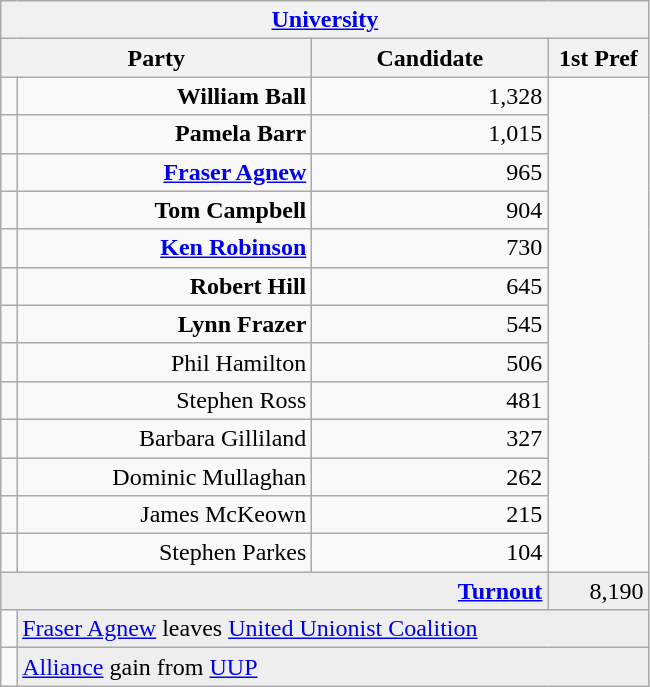<table class="wikitable">
<tr>
<th colspan="4" align="center"><a href='#'>University</a></th>
</tr>
<tr>
<th colspan="2" align="center" width=200>Party</th>
<th width=150>Candidate</th>
<th width=60>1st Pref</th>
</tr>
<tr>
<td></td>
<td align="right"><strong>William Ball</strong></td>
<td align="right">1,328</td>
</tr>
<tr>
<td></td>
<td align="right"><strong>Pamela Barr</strong></td>
<td align="right">1,015</td>
</tr>
<tr>
<td></td>
<td align="right"><strong><a href='#'>Fraser Agnew</a></strong></td>
<td align="right">965</td>
</tr>
<tr>
<td></td>
<td align="right"><strong>Tom Campbell</strong></td>
<td align="right">904</td>
</tr>
<tr>
<td></td>
<td align="right"><strong><a href='#'>Ken Robinson</a></strong></td>
<td align="right">730</td>
</tr>
<tr>
<td></td>
<td align="right"><strong>Robert Hill</strong></td>
<td align="right">645</td>
</tr>
<tr>
<td></td>
<td align="right"><strong>Lynn Frazer</strong></td>
<td align="right">545</td>
</tr>
<tr>
<td></td>
<td align="right">Phil Hamilton</td>
<td align="right">506</td>
</tr>
<tr>
<td></td>
<td align="right">Stephen Ross</td>
<td align="right">481</td>
</tr>
<tr>
<td></td>
<td align="right">Barbara Gilliland</td>
<td align="right">327</td>
</tr>
<tr>
<td></td>
<td align="right">Dominic Mullaghan</td>
<td align="right">262</td>
</tr>
<tr>
<td></td>
<td align="right">James McKeown</td>
<td align="right">215</td>
</tr>
<tr>
<td></td>
<td align="right">Stephen Parkes</td>
<td align="right">104</td>
</tr>
<tr bgcolor="EEEEEE">
<td colspan=3 align="right"><strong><a href='#'>Turnout</a></strong></td>
<td align="right">8,190</td>
</tr>
<tr>
<td bgcolor=></td>
<td colspan=3 bgcolor="EEEEEE"><a href='#'>Fraser Agnew</a> leaves <a href='#'>United Unionist Coalition</a></td>
</tr>
<tr>
<td bgcolor=></td>
<td colspan=3 bgcolor="EEEEEE"><a href='#'>Alliance</a> gain from <a href='#'>UUP</a></td>
</tr>
</table>
